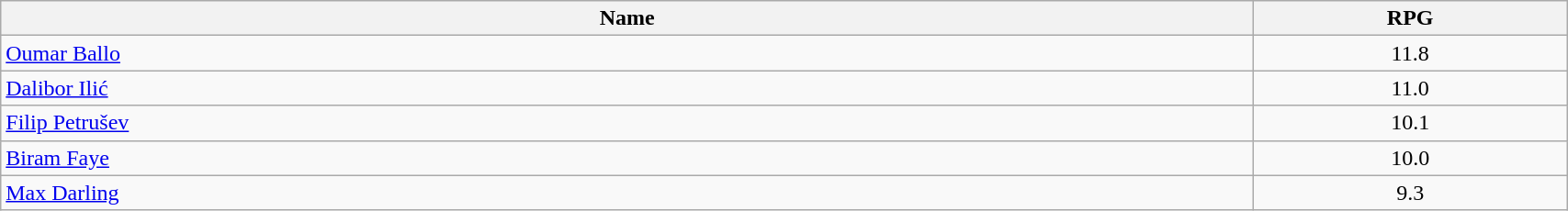<table class=wikitable width="90%">
<tr>
<th width="80%">Name</th>
<th width="20%">RPG</th>
</tr>
<tr>
<td> <a href='#'>Oumar Ballo</a></td>
<td align=center>11.8</td>
</tr>
<tr>
<td> <a href='#'>Dalibor Ilić</a></td>
<td align=center>11.0</td>
</tr>
<tr>
<td> <a href='#'>Filip Petrušev</a></td>
<td align=center>10.1</td>
</tr>
<tr>
<td> <a href='#'>Biram Faye</a></td>
<td align=center>10.0</td>
</tr>
<tr>
<td> <a href='#'>Max Darling</a></td>
<td align=center>9.3</td>
</tr>
</table>
